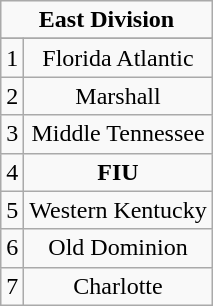<table class="wikitable">
<tr align="center">
<td align="center" Colspan="3"><strong>East Division</strong></td>
</tr>
<tr align="center">
</tr>
<tr align="center">
<td>1</td>
<td>Florida Atlantic</td>
</tr>
<tr align="center">
<td>2</td>
<td>Marshall</td>
</tr>
<tr align="center">
<td>3</td>
<td>Middle Tennessee</td>
</tr>
<tr align="center">
<td>4</td>
<td><strong>FIU</strong></td>
</tr>
<tr align="center">
<td>5</td>
<td>Western Kentucky</td>
</tr>
<tr align="center">
<td>6</td>
<td>Old Dominion</td>
</tr>
<tr align="center">
<td>7</td>
<td>Charlotte</td>
</tr>
</table>
